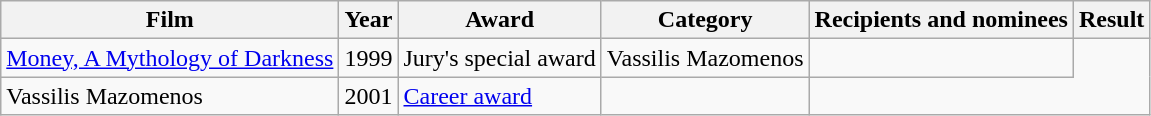<table class="wikitable">
<tr>
<th>Film</th>
<th>Year</th>
<th>Award</th>
<th>Category</th>
<th>Recipients and nominees</th>
<th>Result</th>
</tr>
<tr>
<td><a href='#'>Money, A Mythology of Darkness</a></td>
<td>1999</td>
<td>Jury's special award</td>
<td>Vassilis Mazomenos</td>
<td></td>
</tr>
<tr>
<td>Vassilis Mazomenos</td>
<td>2001</td>
<td><a href='#'>Career award</a></td>
<td></td>
</tr>
</table>
